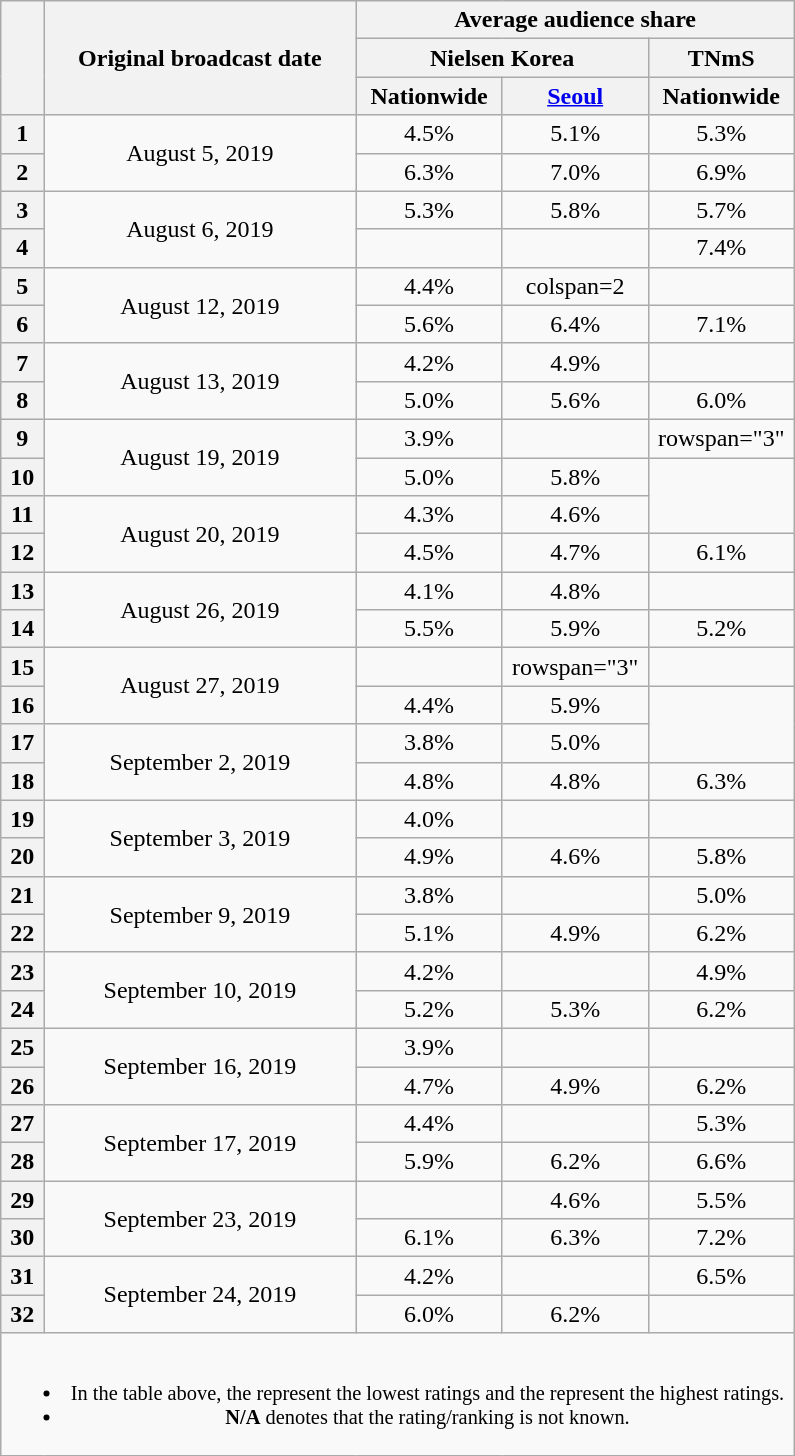<table class="wikitable" style="text-align:center; width:530px">
<tr>
<th rowspan="3"></th>
<th rowspan="3">Original broadcast date</th>
<th colspan="3">Average audience share</th>
</tr>
<tr>
<th colspan="2">Nielsen Korea</th>
<th colspan="1">TNmS</th>
</tr>
<tr>
<th width="90">Nationwide</th>
<th width="90"><a href='#'>Seoul</a></th>
<th width="90">Nationwide</th>
</tr>
<tr>
<th>1</th>
<td rowspan="2">August 5, 2019</td>
<td>4.5% </td>
<td>5.1% </td>
<td>5.3%</td>
</tr>
<tr>
<th>2</th>
<td>6.3% </td>
<td>7.0% </td>
<td>6.9%</td>
</tr>
<tr>
<th>3</th>
<td rowspan="2">August 6, 2019</td>
<td>5.3% </td>
<td>5.8% </td>
<td>5.7%</td>
</tr>
<tr>
<th>4</th>
<td> </td>
<td> </td>
<td>7.4%</td>
</tr>
<tr>
<th>5</th>
<td rowspan="2">August 12, 2019</td>
<td>4.4% </td>
<td>colspan=2 </td>
</tr>
<tr>
<th>6</th>
<td>5.6% </td>
<td>6.4% </td>
<td>7.1%</td>
</tr>
<tr>
<th>7</th>
<td rowspan="2">August 13, 2019</td>
<td>4.2% </td>
<td>4.9% </td>
<td></td>
</tr>
<tr>
<th>8</th>
<td>5.0% </td>
<td>5.6% </td>
<td>6.0%</td>
</tr>
<tr>
<th>9</th>
<td rowspan="2">August 19, 2019</td>
<td>3.9% </td>
<td></td>
<td>rowspan="3" </td>
</tr>
<tr>
<th>10</th>
<td>5.0% </td>
<td>5.8% </td>
</tr>
<tr>
<th>11</th>
<td rowspan="2">August 20, 2019</td>
<td>4.3% </td>
<td>4.6% </td>
</tr>
<tr>
<th>12</th>
<td>4.5% </td>
<td>4.7% </td>
<td>6.1%</td>
</tr>
<tr>
<th>13</th>
<td rowspan="2">August 26, 2019</td>
<td>4.1% </td>
<td>4.8% </td>
<td></td>
</tr>
<tr>
<th>14</th>
<td>5.5% </td>
<td>5.9% </td>
<td>5.2%</td>
</tr>
<tr>
<th>15</th>
<td rowspan="2">August 27, 2019</td>
<td> </td>
<td>rowspan="3" </td>
<td></td>
</tr>
<tr>
<th>16</th>
<td>4.4% </td>
<td>5.9%</td>
</tr>
<tr>
<th>17</th>
<td rowspan="2">September 2, 2019</td>
<td>3.8% </td>
<td>5.0%</td>
</tr>
<tr>
<th>18</th>
<td>4.8% </td>
<td>4.8% </td>
<td>6.3%</td>
</tr>
<tr>
<th>19</th>
<td rowspan="2">September 3, 2019</td>
<td>4.0% </td>
<td></td>
<td></td>
</tr>
<tr>
<th>20</th>
<td>4.9% </td>
<td>4.6% </td>
<td>5.8%</td>
</tr>
<tr>
<th>21</th>
<td rowspan="2">September 9, 2019</td>
<td>3.8% </td>
<td></td>
<td>5.0%</td>
</tr>
<tr>
<th>22</th>
<td>5.1% </td>
<td>4.9% </td>
<td>6.2%</td>
</tr>
<tr>
<th>23</th>
<td rowspan="2">September 10, 2019</td>
<td>4.2% </td>
<td></td>
<td>4.9%</td>
</tr>
<tr>
<th>24</th>
<td>5.2% </td>
<td>5.3% </td>
<td>6.2%</td>
</tr>
<tr>
<th>25</th>
<td rowspan="2">September 16, 2019</td>
<td>3.9% </td>
<td></td>
<td></td>
</tr>
<tr>
<th>26</th>
<td>4.7% </td>
<td>4.9% </td>
<td>6.2%</td>
</tr>
<tr>
<th>27</th>
<td rowspan="2">September 17, 2019</td>
<td>4.4% </td>
<td></td>
<td>5.3%</td>
</tr>
<tr>
<th>28</th>
<td>5.9% </td>
<td>6.2% </td>
<td>6.6%</td>
</tr>
<tr>
<th>29</th>
<td rowspan="2">September 23, 2019</td>
<td></td>
<td>4.6% </td>
<td>5.5%</td>
</tr>
<tr>
<th>30</th>
<td>6.1% </td>
<td>6.3% </td>
<td>7.2%</td>
</tr>
<tr>
<th>31</th>
<td rowspan="2">September 24, 2019</td>
<td>4.2% </td>
<td> </td>
<td>6.5%</td>
</tr>
<tr>
<th>32</th>
<td>6.0% </td>
<td>6.2% </td>
<td></td>
</tr>
<tr>
<td colspan="5" style="font-size:85%"><br><ul><li>In the table above, the <strong></strong> represent the lowest ratings and the <strong></strong> represent the highest ratings.</li><li><strong>N/A</strong> denotes that the rating/ranking is not known.</li></ul></td>
</tr>
</table>
